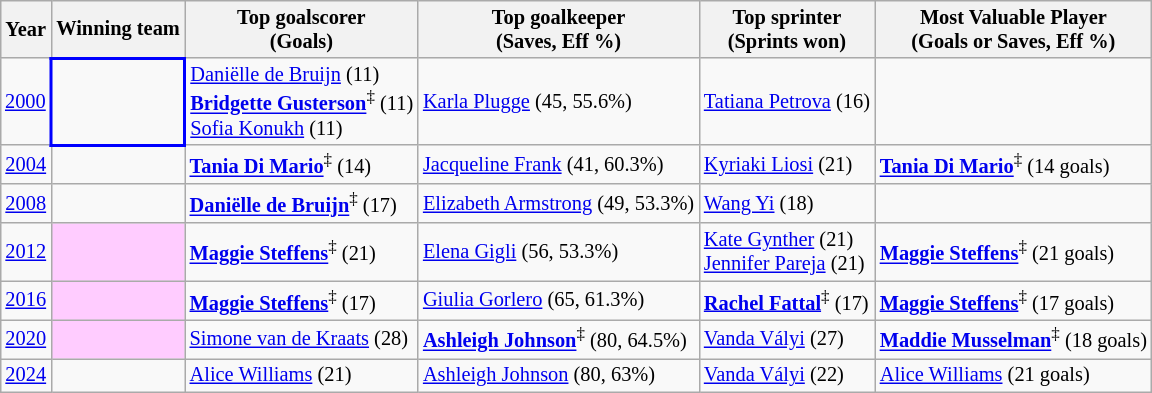<table class="wikitable sortable" style="text-align: left; font-size: 85%; margin-left: 1em;">
<tr>
<th>Year</th>
<th>Winning team</th>
<th>Top goalscorer<br>(Goals)</th>
<th>Top goalkeeper<br>(Saves, Eff %)</th>
<th>Top sprinter<br>(Sprints won)</th>
<th>Most Valuable Player<br>(Goals or Saves, Eff %)</th>
</tr>
<tr>
<td style="text-align: center;"><a href='#'>2000</a></td>
<td style="border: 2px solid blue;"></td>
<td data-sort-value="11"> <a href='#'>Daniëlle de Bruijn</a> (11)<br> <strong><a href='#'>Bridgette Gusterson</a></strong><sup>‡</sup> (11)<br> <a href='#'>Sofia Konukh</a> (11)</td>
<td data-sort-value="45"> <a href='#'>Karla Plugge</a> (45, 55.6%)</td>
<td data-sort-value="16"> <a href='#'>Tatiana Petrova</a> (16)</td>
<td></td>
</tr>
<tr>
<td style="text-align: center;"><a href='#'>2004</a></td>
<td></td>
<td data-sort-value="14"> <strong><a href='#'>Tania Di Mario</a></strong><sup>‡</sup> (14)</td>
<td data-sort-value="41"> <a href='#'>Jacqueline Frank</a> (41, 60.3%)</td>
<td data-sort-value="21"> <a href='#'>Kyriaki Liosi</a> (21)</td>
<td data-sort-value="Di Mario, Tania"> <strong><a href='#'>Tania Di Mario</a></strong><sup>‡</sup> (14 goals)</td>
</tr>
<tr>
<td style="text-align: center;"><a href='#'>2008</a></td>
<td></td>
<td data-sort-value="17"> <strong><a href='#'>Daniëlle de Bruijn</a></strong><sup>‡</sup> (17)</td>
<td data-sort-value="49"> <a href='#'>Elizabeth Armstrong</a> (49, 53.3%)</td>
<td data-sort-value="18"> <a href='#'>Wang Yi</a> (18)</td>
<td></td>
</tr>
<tr>
<td style="text-align: center;"><a href='#'>2012</a></td>
<td bgcolor=#ffccff></td>
<td data-sort-value="21"> <strong><a href='#'>Maggie Steffens</a></strong><sup>‡</sup> (21)</td>
<td data-sort-value="56"> <a href='#'>Elena Gigli</a> (56, 53.3%)</td>
<td data-sort-value="21"> <a href='#'>Kate Gynther</a> (21)<br> <a href='#'>Jennifer Pareja</a> (21)</td>
<td data-sort-value="Steffens, Maggie"> <strong><a href='#'>Maggie Steffens</a></strong><sup>‡</sup> (21 goals)</td>
</tr>
<tr>
<td style="text-align: center;"><a href='#'>2016</a></td>
<td bgcolor=#ffccff></td>
<td data-sort-value="17"> <strong><a href='#'>Maggie Steffens</a></strong><sup>‡</sup> (17)</td>
<td data-sort-value="65"> <a href='#'>Giulia Gorlero</a> (65, 61.3%)</td>
<td data-sort-value="17"> <strong><a href='#'>Rachel Fattal</a></strong><sup>‡</sup> (17)</td>
<td data-sort-value="Steffens, Maggie"> <strong><a href='#'>Maggie Steffens</a></strong><sup>‡</sup> (17 goals)</td>
</tr>
<tr>
<td style="text-align: center;"><a href='#'>2020</a></td>
<td bgcolor=#ffccff></td>
<td data-sort-value="28"> <a href='#'>Simone van de Kraats</a> (28)</td>
<td data-sort-value="80"> <strong><a href='#'>Ashleigh Johnson</a></strong><sup>‡</sup> (80, 64.5%)</td>
<td data-sort-value="27"> <a href='#'>Vanda Vályi</a> (27)</td>
<td data-sort-value="Musselman, Maddie"> <strong><a href='#'>Maddie Musselman</a></strong><sup>‡</sup> (18 goals)</td>
</tr>
<tr>
<td style="text-align: center;"><a href='#'>2024</a></td>
<td style="text-align: left;"></td>
<td data-sort-value="21"> <a href='#'>Alice Williams</a> (21)</td>
<td data-sort-value="80"> <a href='#'>Ashleigh Johnson</a> (80, 63%)</td>
<td data-sort-value="22"> <a href='#'>Vanda Vályi</a> (22)</td>
<td data-sort-value="Williams, Alicia"> <a href='#'>Alice Williams</a> (21 goals)</td>
</tr>
</table>
